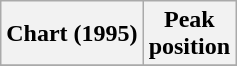<table class="wikitable sortable">
<tr>
<th align="left">Chart (1995)</th>
<th align="center">Peak<br>position</th>
</tr>
<tr>
</tr>
</table>
